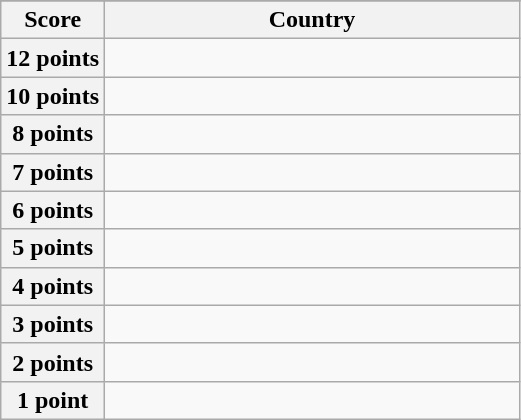<table class="wikitable">
<tr>
</tr>
<tr>
<th scope="col" width="20%">Score</th>
<th scope="col">Country</th>
</tr>
<tr>
<th scope="row">12 points</th>
<td></td>
</tr>
<tr>
<th scope="row">10 points</th>
<td></td>
</tr>
<tr>
<th scope="row">8 points</th>
<td></td>
</tr>
<tr>
<th scope="row">7 points</th>
<td></td>
</tr>
<tr>
<th scope="row">6 points</th>
<td></td>
</tr>
<tr>
<th scope="row">5 points</th>
<td></td>
</tr>
<tr>
<th scope="row">4 points</th>
<td></td>
</tr>
<tr>
<th scope="row">3 points</th>
<td></td>
</tr>
<tr>
<th scope="row">2 points</th>
<td></td>
</tr>
<tr>
<th scope="row">1 point</th>
<td></td>
</tr>
</table>
